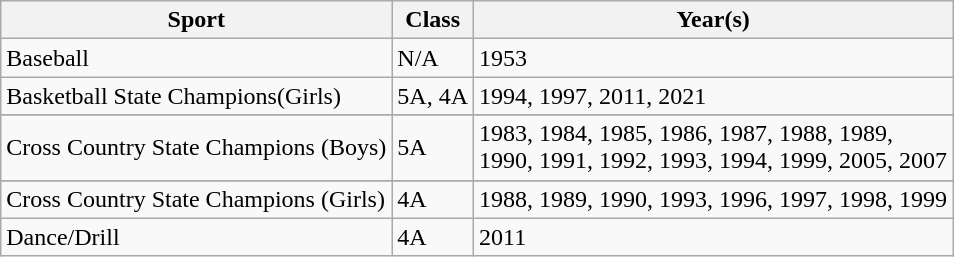<table class="wikitable">
<tr>
<th>Sport</th>
<th>Class</th>
<th>Year(s)</th>
</tr>
<tr>
<td>Baseball</td>
<td>N/A</td>
<td>1953</td>
</tr>
<tr>
<td>Basketball State Champions(Girls)</td>
<td>5A, 4A</td>
<td>1994, 1997, 2011, 2021</td>
</tr>
<tr>
</tr>
<tr>
<td>Cross Country State Champions (Boys)</td>
<td>5A</td>
<td>1983, 1984, 1985, 1986, 1987, 1988, 1989,<br> 1990, 1991, 1992, 1993, 1994, 1999, 2005, 2007</td>
</tr>
<tr>
</tr>
<tr>
<td>Cross Country State Champions (Girls)</td>
<td>4A</td>
<td>1988, 1989, 1990, 1993, 1996, 1997, 1998, 1999</td>
</tr>
<tr>
<td>Dance/Drill</td>
<td>4A</td>
<td>2011</td>
</tr>
</table>
